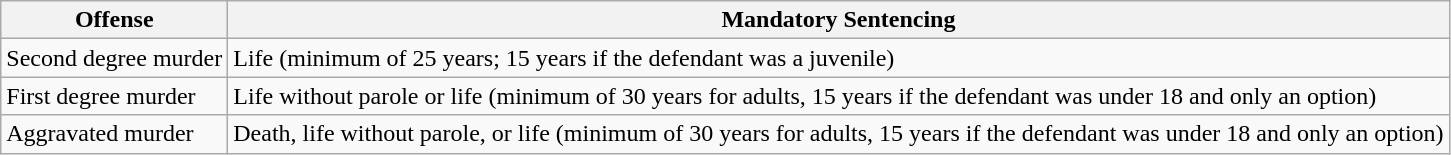<table class="wikitable">
<tr>
<th>Offense</th>
<th>Mandatory Sentencing</th>
</tr>
<tr>
<td>Second degree murder</td>
<td>Life (minimum of 25 years; 15 years if the defendant was a juvenile)</td>
</tr>
<tr>
<td>First degree murder</td>
<td>Life without parole or life (minimum of 30 years for adults, 15 years if the defendant was under 18 and only an option)</td>
</tr>
<tr>
<td>Aggravated murder</td>
<td>Death, life without parole, or life (minimum of 30 years for adults, 15 years if the defendant was under 18 and only an option)</td>
</tr>
</table>
